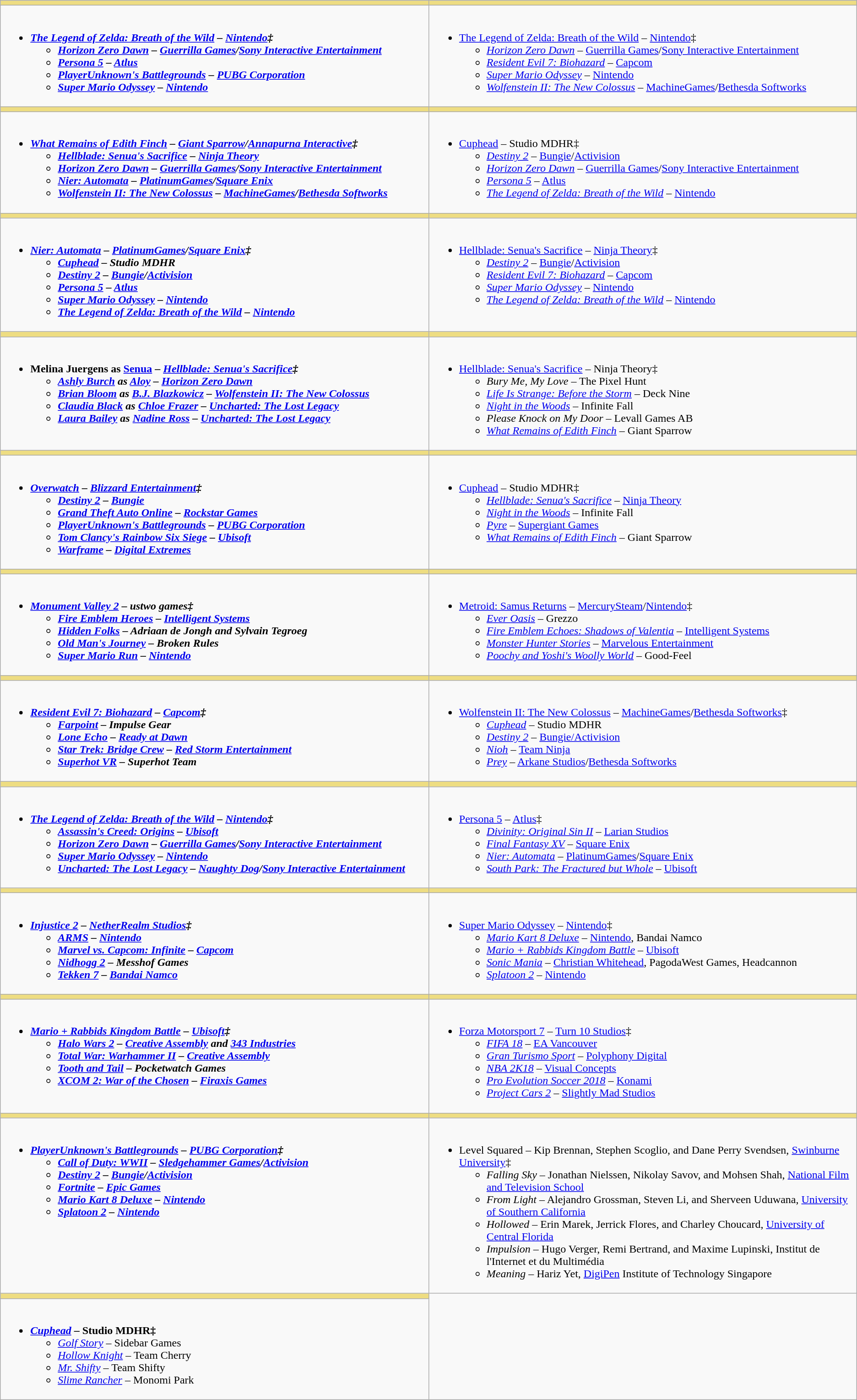<table class=wikitable>
<tr>
<th style="background:#eedd82; width:50em;"></th>
<th style="background:#eedd82; width:50em;"></th>
</tr>
<tr>
<td valign="top"><br><ul><li><strong><em><a href='#'>The Legend of Zelda: Breath of the Wild</a><em> – <a href='#'>Nintendo</a><strong>‡<ul><li></em><a href='#'>Horizon Zero Dawn</a><em> – <a href='#'>Guerrilla Games</a>/<a href='#'>Sony Interactive Entertainment</a></li><li></em><a href='#'>Persona 5</a><em> – <a href='#'>Atlus</a></li><li></em><a href='#'>PlayerUnknown's Battlegrounds</a><em> – <a href='#'>PUBG Corporation</a></li><li></em><a href='#'>Super Mario Odyssey</a><em> – <a href='#'>Nintendo</a></li></ul></li></ul></td>
<td valign="top"><br><ul><li></em></strong><a href='#'>The Legend of Zelda: Breath of the Wild</a></em> – <a href='#'>Nintendo</a></strong>‡<ul><li><em><a href='#'>Horizon Zero Dawn</a></em> – <a href='#'>Guerrilla Games</a>/<a href='#'>Sony Interactive Entertainment</a></li><li><em><a href='#'>Resident Evil 7: Biohazard</a></em> – <a href='#'>Capcom</a></li><li><em><a href='#'>Super Mario Odyssey</a></em> – <a href='#'>Nintendo</a></li><li><em><a href='#'>Wolfenstein II: The New Colossus</a></em> – <a href='#'>MachineGames</a>/<a href='#'>Bethesda Softworks</a></li></ul></li></ul></td>
</tr>
<tr>
<th style="background:#eedd82"></th>
<th style="background:#eedd82"></th>
</tr>
<tr>
<td valign="top"><br><ul><li><strong><em><a href='#'>What Remains of Edith Finch</a><em> – <a href='#'>Giant Sparrow</a>/<a href='#'>Annapurna Interactive</a><strong>‡<ul><li></em><a href='#'>Hellblade: Senua's Sacrifice</a><em> – <a href='#'>Ninja Theory</a></li><li></em><a href='#'>Horizon Zero Dawn</a><em> – <a href='#'>Guerrilla Games</a>/<a href='#'>Sony Interactive Entertainment</a></li><li></em><a href='#'>Nier: Automata</a><em> – <a href='#'>PlatinumGames</a>/<a href='#'>Square Enix</a></li><li></em><a href='#'>Wolfenstein II: The New Colossus</a><em> – <a href='#'>MachineGames</a>/<a href='#'>Bethesda Softworks</a></li></ul></li></ul></td>
<td valign="top"><br><ul><li></em></strong><a href='#'>Cuphead</a></em> – Studio MDHR</strong>‡<ul><li><em><a href='#'>Destiny 2</a></em> – <a href='#'>Bungie</a>/<a href='#'>Activision</a></li><li><em><a href='#'>Horizon Zero Dawn</a></em> – <a href='#'>Guerrilla Games</a>/<a href='#'>Sony Interactive Entertainment</a></li><li><em><a href='#'>Persona 5</a></em> – <a href='#'>Atlus</a></li><li><em><a href='#'>The Legend of Zelda: Breath of the Wild</a></em> – <a href='#'>Nintendo</a></li></ul></li></ul></td>
</tr>
<tr>
<th style="background:#eedd82"></th>
<th style="background:#eedd82"></th>
</tr>
<tr>
<td valign="top"><br><ul><li><strong><em><a href='#'>Nier: Automata</a><em> – <a href='#'>PlatinumGames</a>/<a href='#'>Square Enix</a><strong>‡<ul><li></em><a href='#'>Cuphead</a><em> – Studio MDHR</li><li></em><a href='#'>Destiny 2</a><em> – <a href='#'>Bungie</a>/<a href='#'>Activision</a></li><li></em><a href='#'>Persona 5</a><em> – <a href='#'>Atlus</a></li><li></em><a href='#'>Super Mario Odyssey</a><em> – <a href='#'>Nintendo</a></li><li></em><a href='#'>The Legend of Zelda: Breath of the Wild</a><em> – <a href='#'>Nintendo</a></li></ul></li></ul></td>
<td valign="top"><br><ul><li></em></strong><a href='#'>Hellblade: Senua's Sacrifice</a></em> – <a href='#'>Ninja Theory</a></strong>‡<ul><li><em><a href='#'>Destiny 2</a></em> – <a href='#'>Bungie</a>/<a href='#'>Activision</a></li><li><em><a href='#'>Resident Evil 7: Biohazard</a></em> – <a href='#'>Capcom</a></li><li><em><a href='#'>Super Mario Odyssey</a></em> – <a href='#'>Nintendo</a></li><li><em><a href='#'>The Legend of Zelda: Breath of the Wild</a></em> – <a href='#'>Nintendo</a></li></ul></li></ul></td>
</tr>
<tr>
<th style="background:#eedd82"></th>
<th style="background:#eedd82"></th>
</tr>
<tr>
<td valign="top"><br><ul><li><strong>Melina Juergens as <a href='#'>Senua</a> – <em><a href='#'>Hellblade: Senua's Sacrifice</a><strong><em>‡<ul><li><a href='#'>Ashly Burch</a> as <a href='#'>Aloy</a> – </em><a href='#'>Horizon Zero Dawn</a><em></li><li><a href='#'>Brian Bloom</a> as <a href='#'>B.J. Blazkowicz</a> – </em><a href='#'>Wolfenstein II: The New Colossus</a><em></li><li><a href='#'>Claudia Black</a> as <a href='#'>Chloe Frazer</a> – </em><a href='#'>Uncharted: The Lost Legacy</a><em></li><li><a href='#'>Laura Bailey</a> as <a href='#'>Nadine Ross</a> – </em><a href='#'>Uncharted: The Lost Legacy</a><em></li></ul></li></ul></td>
<td valign="top"><br><ul><li></em></strong><a href='#'>Hellblade: Senua's Sacrifice</a></em> – Ninja Theory</strong>‡<ul><li><em>Bury Me, My Love</em> – The Pixel Hunt</li><li><em><a href='#'>Life Is Strange: Before the Storm</a></em> – Deck Nine</li><li><em><a href='#'>Night in the Woods</a></em> – Infinite Fall</li><li><em>Please Knock on My Door</em> – Levall Games AB</li><li><em><a href='#'>What Remains of Edith Finch</a></em> – Giant Sparrow</li></ul></li></ul></td>
</tr>
<tr>
<th style="background:#eedd82"></th>
<th style="background:#eedd82"></th>
</tr>
<tr>
<td valign="top"><br><ul><li><strong><em><a href='#'>Overwatch</a><em> – <a href='#'>Blizzard Entertainment</a><strong>‡<ul><li></em><a href='#'>Destiny 2</a><em> – <a href='#'>Bungie</a></li><li></em><a href='#'>Grand Theft Auto Online</a><em> – <a href='#'>Rockstar Games</a></li><li></em><a href='#'>PlayerUnknown's Battlegrounds</a><em> – <a href='#'>PUBG Corporation</a></li><li></em><a href='#'>Tom Clancy's Rainbow Six Siege</a><em> – <a href='#'>Ubisoft</a></li><li></em><a href='#'>Warframe</a><em> – <a href='#'>Digital Extremes</a></li></ul></li></ul></td>
<td valign="top"><br><ul><li></em></strong><a href='#'>Cuphead</a></em> – Studio MDHR</strong>‡<ul><li><em><a href='#'>Hellblade: Senua's Sacrifice</a></em> – <a href='#'>Ninja Theory</a></li><li><em><a href='#'>Night in the Woods</a></em> – Infinite Fall</li><li><em><a href='#'>Pyre</a></em> – <a href='#'>Supergiant Games</a></li><li><em><a href='#'>What Remains of Edith Finch</a></em> – Giant Sparrow</li></ul></li></ul></td>
</tr>
<tr>
<th style="background:#eedd82"></th>
<th style="background:#eedd82"></th>
</tr>
<tr>
<td valign="top"><br><ul><li><strong><em><a href='#'>Monument Valley 2</a><em> – ustwo games<strong>‡<ul><li></em><a href='#'>Fire Emblem Heroes</a><em> – <a href='#'>Intelligent Systems</a></li><li></em><a href='#'>Hidden Folks</a><em> – Adriaan de Jongh and Sylvain Tegroeg</li><li></em><a href='#'>Old Man's Journey</a><em> – Broken Rules</li><li></em><a href='#'>Super Mario Run</a><em> – <a href='#'>Nintendo</a></li></ul></li></ul></td>
<td valign="top"><br><ul><li></em></strong><a href='#'>Metroid: Samus Returns</a></em> – <a href='#'>MercurySteam</a>/<a href='#'>Nintendo</a></strong>‡<ul><li><em><a href='#'>Ever Oasis</a></em> – Grezzo</li><li><em><a href='#'>Fire Emblem Echoes: Shadows of Valentia</a></em> – <a href='#'>Intelligent Systems</a></li><li><em><a href='#'>Monster Hunter Stories</a></em> – <a href='#'>Marvelous Entertainment</a></li><li><em><a href='#'>Poochy and Yoshi's Woolly World</a></em> – Good-Feel</li></ul></li></ul></td>
</tr>
<tr>
<th style="background:#eedd82"></th>
<th style="background:#eedd82"></th>
</tr>
<tr>
<td valign="top"><br><ul><li><strong><em><a href='#'>Resident Evil 7: Biohazard</a><em> – <a href='#'>Capcom</a><strong>‡<ul><li></em><a href='#'>Farpoint</a><em> – Impulse Gear</li><li></em><a href='#'>Lone Echo</a><em> – <a href='#'>Ready at Dawn</a></li><li></em><a href='#'>Star Trek: Bridge Crew</a><em> – <a href='#'>Red Storm Entertainment</a></li><li></em><a href='#'>Superhot VR</a><em> – Superhot Team</li></ul></li></ul></td>
<td valign="top"><br><ul><li></em></strong><a href='#'>Wolfenstein II: The New Colossus</a></em> – <a href='#'>MachineGames</a>/<a href='#'>Bethesda Softworks</a></strong>‡<ul><li><em><a href='#'>Cuphead</a></em> – Studio MDHR</li><li><em><a href='#'>Destiny 2</a></em> – <a href='#'>Bungie/Activision</a></li><li><em><a href='#'>Nioh</a></em> – <a href='#'>Team Ninja</a></li><li><em><a href='#'>Prey</a></em> – <a href='#'>Arkane Studios</a>/<a href='#'>Bethesda Softworks</a></li></ul></li></ul></td>
</tr>
<tr>
<th style="background:#eedd82"></th>
<th style="background:#eedd82"></th>
</tr>
<tr>
<td valign="top"><br><ul><li><strong><em><a href='#'>The Legend of Zelda: Breath of the Wild</a><em> – <a href='#'>Nintendo</a><strong>‡<ul><li></em><a href='#'>Assassin's Creed: Origins</a><em> – <a href='#'>Ubisoft</a></li><li></em><a href='#'>Horizon Zero Dawn</a><em> – <a href='#'>Guerrilla Games</a>/<a href='#'>Sony Interactive Entertainment</a></li><li></em><a href='#'>Super Mario Odyssey</a><em> – <a href='#'>Nintendo</a></li><li></em><a href='#'>Uncharted: The Lost Legacy</a><em> – <a href='#'>Naughty Dog</a>/<a href='#'>Sony Interactive Entertainment</a></li></ul></li></ul></td>
<td valign="top"><br><ul><li></em></strong><a href='#'>Persona 5</a></em> – <a href='#'>Atlus</a></strong>‡<ul><li><em><a href='#'>Divinity: Original Sin II</a></em> – <a href='#'>Larian Studios</a></li><li><em><a href='#'>Final Fantasy XV</a></em> – <a href='#'>Square Enix</a></li><li><em><a href='#'>Nier: Automata</a></em> – <a href='#'>PlatinumGames</a>/<a href='#'>Square Enix</a></li><li><em><a href='#'>South Park: The Fractured but Whole</a></em> – <a href='#'>Ubisoft</a></li></ul></li></ul></td>
</tr>
<tr>
<th style="background:#eedd82"></th>
<th style="background:#eedd82"></th>
</tr>
<tr>
<td valign="top"><br><ul><li><strong><em><a href='#'>Injustice 2</a><em> – <a href='#'>NetherRealm Studios</a><strong>‡<ul><li></em><a href='#'>ARMS</a><em> – <a href='#'>Nintendo</a></li><li></em><a href='#'>Marvel vs. Capcom: Infinite</a><em> – <a href='#'>Capcom</a></li><li></em><a href='#'>Nidhogg 2</a><em> – Messhof Games</li><li></em><a href='#'>Tekken 7</a><em> – <a href='#'>Bandai Namco</a></li></ul></li></ul></td>
<td valign="top"><br><ul><li></em></strong><a href='#'>Super Mario Odyssey</a></em> – <a href='#'>Nintendo</a></strong>‡<ul><li><em><a href='#'>Mario Kart 8 Deluxe</a></em> – <a href='#'>Nintendo</a>, Bandai Namco</li><li><em><a href='#'>Mario + Rabbids Kingdom Battle</a></em> – <a href='#'>Ubisoft</a></li><li><em><a href='#'>Sonic Mania</a></em> – <a href='#'>Christian Whitehead</a>, PagodaWest Games, Headcannon</li><li><em><a href='#'>Splatoon 2</a></em> – <a href='#'>Nintendo</a></li></ul></li></ul></td>
</tr>
<tr>
<th style="background:#eedd82"></th>
<th style="background:#eedd82"></th>
</tr>
<tr>
<td valign="top"><br><ul><li><strong><em><a href='#'>Mario + Rabbids Kingdom Battle</a><em> – <a href='#'>Ubisoft</a><strong>‡<ul><li></em><a href='#'>Halo Wars 2</a><em> – <a href='#'>Creative Assembly</a> and <a href='#'>343 Industries</a></li><li></em><a href='#'>Total War: Warhammer II</a><em> – <a href='#'>Creative Assembly</a></li><li></em><a href='#'>Tooth and Tail</a><em> – Pocketwatch Games</li><li></em><a href='#'>XCOM 2: War of the Chosen</a><em> – <a href='#'>Firaxis Games</a></li></ul></li></ul></td>
<td valign="top"><br><ul><li></em></strong><a href='#'>Forza Motorsport 7</a></em> – <a href='#'>Turn 10 Studios</a></strong>‡<ul><li><em><a href='#'>FIFA 18</a></em> – <a href='#'>EA Vancouver</a></li><li><em><a href='#'>Gran Turismo Sport</a></em> – <a href='#'>Polyphony Digital</a></li><li><em><a href='#'>NBA 2K18</a></em> – <a href='#'>Visual Concepts</a></li><li><em><a href='#'>Pro Evolution Soccer 2018</a></em> – <a href='#'>Konami</a></li><li><em><a href='#'>Project Cars 2</a></em> – <a href='#'>Slightly Mad Studios</a></li></ul></li></ul></td>
</tr>
<tr>
<th style="background:#eedd82"></th>
<th style="background:#eedd82"></th>
</tr>
<tr>
<td valign="top"><br><ul><li><strong><em><a href='#'>PlayerUnknown's Battlegrounds</a><em> – <a href='#'>PUBG Corporation</a><strong>‡<ul><li></em><a href='#'>Call of Duty: WWII</a><em> – <a href='#'>Sledgehammer Games</a>/<a href='#'>Activision</a></li><li></em><a href='#'>Destiny 2</a><em> – <a href='#'>Bungie</a>/<a href='#'>Activision</a></li><li></em><a href='#'>Fortnite</a><em> – <a href='#'>Epic Games</a></li><li></em><a href='#'>Mario Kart 8 Deluxe</a><em> – <a href='#'>Nintendo</a></li><li></em><a href='#'>Splatoon 2</a><em> – <a href='#'>Nintendo</a></li></ul></li></ul></td>
<td valign="top"><br><ul><li></em></strong>Level Squared</em> – Kip Brennan, Stephen Scoglio, and Dane Perry Svendsen, <a href='#'>Swinburne University</a></strong>‡<ul><li><em>Falling Sky</em> – Jonathan Nielssen, Nikolay Savov, and Mohsen Shah, <a href='#'>National Film and Television School</a></li><li><em>From Light</em> – Alejandro Grossman, Steven Li, and Sherveen Uduwana, <a href='#'>University of Southern California</a></li><li><em>Hollowed</em> – Erin Marek, Jerrick Flores, and Charley Choucard, <a href='#'>University of Central Florida</a></li><li><em>Impulsion</em> – Hugo Verger, Remi Bertrand, and Maxime Lupinski, Institut de l'Internet et du Multimédia</li><li><em>Meaning</em> – Hariz Yet, <a href='#'>DigiPen</a> Institute of Technology Singapore</li></ul></li></ul></td>
</tr>
<tr>
<th style="background:#eedd82"></th>
</tr>
<tr>
<td valign="top"><br><ul><li><strong><em><a href='#'>Cuphead</a></em></strong> <strong>– Studio MDHR‡</strong><ul><li><em><a href='#'>Golf Story</a></em> – Sidebar Games</li><li><em><a href='#'>Hollow Knight</a></em> – Team Cherry</li><li><em><a href='#'>Mr. Shifty</a></em> – Team Shifty</li><li><em><a href='#'>Slime Rancher</a></em> – Monomi Park</li></ul></li></ul></td>
</tr>
</table>
